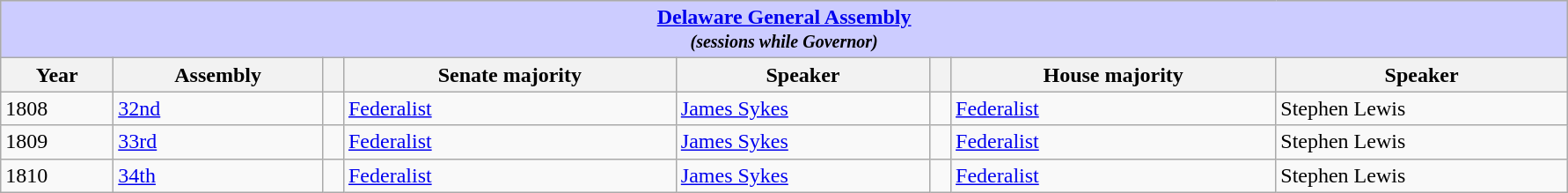<table class=wikitable style="width: 94%" style="text-align: center;" align="center">
<tr bgcolor=#cccccc>
<th colspan=12 style="background: #ccccff;"><strong><a href='#'>Delaware General Assembly</a></strong> <br> <small> <em>(sessions while Governor)</em></small></th>
</tr>
<tr>
<th><strong>Year</strong></th>
<th><strong>Assembly</strong></th>
<th></th>
<th><strong>Senate majority</strong></th>
<th><strong>Speaker</strong></th>
<th></th>
<th><strong>House majority</strong></th>
<th><strong>Speaker</strong></th>
</tr>
<tr>
<td>1808</td>
<td><a href='#'>32nd</a></td>
<td></td>
<td><a href='#'>Federalist</a></td>
<td><a href='#'>James Sykes</a></td>
<td></td>
<td><a href='#'>Federalist</a></td>
<td>Stephen Lewis</td>
</tr>
<tr>
<td>1809</td>
<td><a href='#'>33rd</a></td>
<td></td>
<td><a href='#'>Federalist</a></td>
<td><a href='#'>James Sykes</a></td>
<td></td>
<td><a href='#'>Federalist</a></td>
<td>Stephen Lewis</td>
</tr>
<tr>
<td>1810</td>
<td><a href='#'>34th</a></td>
<td></td>
<td><a href='#'>Federalist</a></td>
<td><a href='#'>James Sykes</a></td>
<td></td>
<td><a href='#'>Federalist</a></td>
<td>Stephen Lewis</td>
</tr>
</table>
